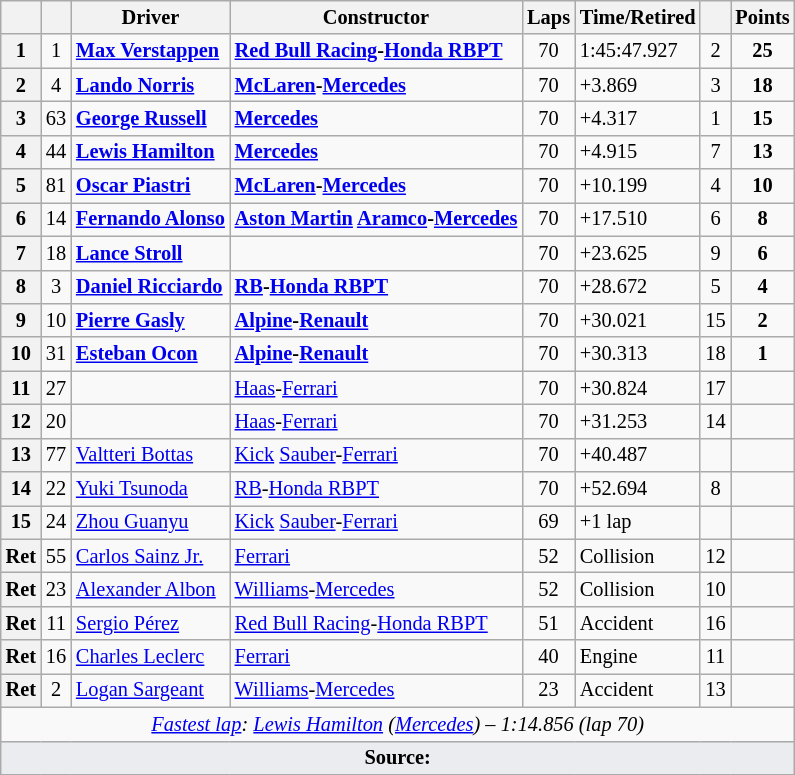<table class="wikitable sortable" style="font-size: 85%;">
<tr>
<th scope="col"></th>
<th scope="col"></th>
<th scope="col">Driver</th>
<th scope="col">Constructor</th>
<th scope="col" class="unsortable">Laps</th>
<th scope="col" class="unsortable">Time/Retired</th>
<th scope="col"></th>
<th scope="col">Points</th>
</tr>
<tr>
<th>1</th>
<td align=center>1</td>
<td data-sort-value="ver"><strong> <a href='#'>Max Verstappen</a></strong></td>
<td><strong><a href='#'>Red Bull Racing</a>-<a href='#'>Honda RBPT</a></strong></td>
<td align=center>70</td>
<td>1:45:47.927</td>
<td align=center>2</td>
<td align=center><strong>25</strong></td>
</tr>
<tr>
<th>2</th>
<td align=center>4</td>
<td data-sort-value="nor"> <strong><a href='#'>Lando Norris</a></strong></td>
<td><strong><a href='#'>McLaren</a>-<a href='#'>Mercedes</a></strong></td>
<td align=center>70</td>
<td>+3.869</td>
<td align=center>3</td>
<td align=center><strong>18</strong></td>
</tr>
<tr>
<th>3</th>
<td align=center>63</td>
<td data-sort-value="rus"> <strong><a href='#'>George Russell</a></strong></td>
<td><strong><a href='#'>Mercedes</a></strong></td>
<td align=center>70</td>
<td>+4.317</td>
<td align=center>1</td>
<td align=center><strong>15</strong></td>
</tr>
<tr>
<th>4</th>
<td align=center>44</td>
<td data-sort-value="ham"> <strong><a href='#'>Lewis Hamilton</a></strong></td>
<td><strong><a href='#'>Mercedes</a></strong></td>
<td align=center>70</td>
<td>+4.915</td>
<td align=center>7</td>
<td align=center><strong>13</strong></td>
</tr>
<tr>
<th>5</th>
<td align=center>81</td>
<td data-sort-value="pia"> <strong><a href='#'>Oscar Piastri</a></strong></td>
<td><strong><a href='#'>McLaren</a>-<a href='#'>Mercedes</a></strong></td>
<td align=center>70</td>
<td>+10.199</td>
<td align=center>4</td>
<td align=center><strong>10</strong></td>
</tr>
<tr>
<th>6</th>
<td align=center>14</td>
<td data-sort-value="alo"> <strong><a href='#'>Fernando Alonso</a></strong></td>
<td><strong><a href='#'>Aston Martin</a> <a href='#'>Aramco</a>-<a href='#'>Mercedes</a></strong></td>
<td align=center>70</td>
<td>+17.510</td>
<td align=center>6</td>
<td align=center><strong>8</strong></td>
</tr>
<tr>
<th>7</th>
<td align=center>18</td>
<td data-sort-value="str"> <strong><a href='#'>Lance Stroll</a></strong></td>
<td></td>
<td align=center>70</td>
<td>+23.625</td>
<td align=center>9</td>
<td align=center><strong>6</strong></td>
</tr>
<tr>
<th>8</th>
<td align=center>3</td>
<td data-sort-value="ric"> <strong><a href='#'>Daniel Ricciardo</a></strong></td>
<td><strong><a href='#'>RB</a>-<a href='#'>Honda RBPT</a></strong></td>
<td align=center>70</td>
<td>+28.672</td>
<td align=center>5</td>
<td align=center><strong>4</strong></td>
</tr>
<tr>
<th>9</th>
<td align=center>10</td>
<td data-sort-value="gas"> <strong><a href='#'>Pierre Gasly</a></strong></td>
<td><strong><a href='#'>Alpine</a>-<a href='#'>Renault</a></strong></td>
<td align=center>70</td>
<td>+30.021</td>
<td align=center>15</td>
<td align=center><strong>2</strong></td>
</tr>
<tr>
<th>10</th>
<td align=center>31</td>
<td data-sort-value="oco"> <strong><a href='#'>Esteban Ocon</a></strong></td>
<td><strong><a href='#'>Alpine</a>-<a href='#'>Renault</a></strong></td>
<td align=center>70</td>
<td>+30.313</td>
<td align=center>18</td>
<td align=center><strong>1</strong></td>
</tr>
<tr>
<th>11</th>
<td align=center>27</td>
<td data-sort-value="hul"></td>
<td><a href='#'>Haas</a>-<a href='#'>Ferrari</a></td>
<td align=center>70</td>
<td>+30.824</td>
<td align=center>17</td>
<td></td>
</tr>
<tr>
<th>12</th>
<td align=center>20</td>
<td data-sort-value="mag"></td>
<td><a href='#'>Haas</a>-<a href='#'>Ferrari</a></td>
<td align=center>70</td>
<td>+31.253</td>
<td align=center>14</td>
<td></td>
</tr>
<tr>
<th>13</th>
<td align=center>77</td>
<td data-sort-value="bot"> <a href='#'>Valtteri Bottas</a></td>
<td><a href='#'>Kick</a> <a href='#'>Sauber</a>-<a href='#'>Ferrari</a></td>
<td align=center>70</td>
<td>+40.487</td>
<td align=center></td>
<td></td>
</tr>
<tr>
<th>14</th>
<td align=center>22</td>
<td data-sort-value="tsu"> <a href='#'>Yuki Tsunoda</a></td>
<td><a href='#'>RB</a>-<a href='#'>Honda RBPT</a></td>
<td align=center>70</td>
<td>+52.694</td>
<td align=center>8</td>
<td></td>
</tr>
<tr>
<th>15</th>
<td align=center>24</td>
<td data-sort-value="zho"> <a href='#'>Zhou Guanyu</a></td>
<td><a href='#'>Kick</a> <a href='#'>Sauber</a>-<a href='#'>Ferrari</a></td>
<td align=center>69</td>
<td>+1 lap</td>
<td align=center></td>
<td></td>
</tr>
<tr>
<th>Ret</th>
<td align=center>55</td>
<td data-sort-value="sai"> <a href='#'>Carlos Sainz Jr.</a></td>
<td><a href='#'>Ferrari</a></td>
<td align=center>52</td>
<td>Collision</td>
<td align=center>12</td>
<td></td>
</tr>
<tr>
<th>Ret</th>
<td align=center>23</td>
<td data-sort-value="alb"> <a href='#'>Alexander Albon</a></td>
<td><a href='#'>Williams</a>-<a href='#'>Mercedes</a></td>
<td align=center>52</td>
<td>Collision</td>
<td align=center>10</td>
<td></td>
</tr>
<tr>
<th>Ret</th>
<td align=center>11</td>
<td data-sort-value="per"> <a href='#'>Sergio Pérez</a></td>
<td><a href='#'>Red Bull Racing</a>-<a href='#'>Honda RBPT</a></td>
<td align=center>51</td>
<td>Accident</td>
<td align=center>16</td>
<td></td>
</tr>
<tr>
<th>Ret</th>
<td align=center>16</td>
<td data-sort-value="lec"> <a href='#'>Charles Leclerc</a></td>
<td><a href='#'>Ferrari</a></td>
<td align=center>40</td>
<td>Engine</td>
<td align=center>11</td>
<td></td>
</tr>
<tr>
<th>Ret</th>
<td align=center>2</td>
<td data-sort-value="sar"> <a href='#'>Logan Sargeant</a></td>
<td><a href='#'>Williams</a>-<a href='#'>Mercedes</a></td>
<td align=center>23</td>
<td>Accident</td>
<td align=center>13</td>
<td></td>
</tr>
<tr class="sortbottom">
<td colspan="8" align="center"><em><a href='#'>Fastest lap</a>:</em>  <em><a href='#'>Lewis Hamilton</a> (<a href='#'>Mercedes</a>) – 1:14.856 (lap 70)</em></td>
</tr>
<tr>
<td colspan="8" style="background-color:#eaecf0;text-align:center"><strong>Source:</strong></td>
</tr>
</table>
